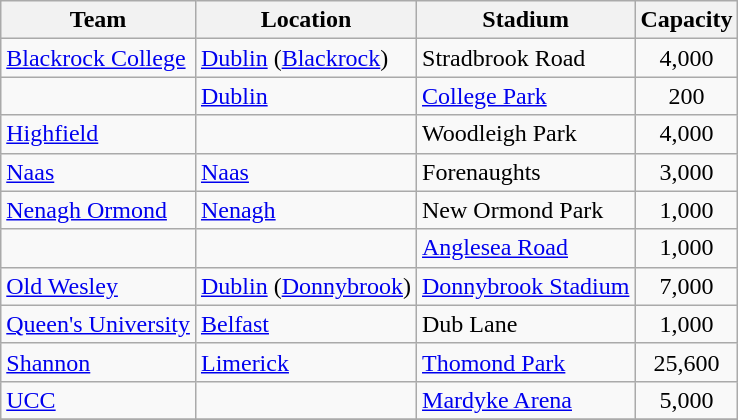<table class="wikitable sortable">
<tr>
<th>Team</th>
<th>Location</th>
<th>Stadium</th>
<th>Capacity</th>
</tr>
<tr>
<td><a href='#'>Blackrock College</a></td>
<td><a href='#'>Dublin</a> (<a href='#'>Blackrock</a>)</td>
<td>Stradbrook Road</td>
<td align="center">4,000</td>
</tr>
<tr>
<td></td>
<td><a href='#'>Dublin</a></td>
<td><a href='#'>College Park</a></td>
<td align="center">200</td>
</tr>
<tr>
<td><a href='#'>Highfield</a></td>
<td></td>
<td>Woodleigh Park</td>
<td align="center">4,000</td>
</tr>
<tr>
<td><a href='#'>Naas</a></td>
<td><a href='#'>Naas</a></td>
<td>Forenaughts</td>
<td align="center">3,000</td>
</tr>
<tr>
<td><a href='#'>Nenagh Ormond</a></td>
<td><a href='#'>Nenagh</a></td>
<td>New Ormond Park</td>
<td align="center">1,000</td>
</tr>
<tr>
<td></td>
<td></td>
<td><a href='#'>Anglesea Road</a></td>
<td align="center">1,000</td>
</tr>
<tr>
<td><a href='#'>Old Wesley</a></td>
<td><a href='#'>Dublin</a> (<a href='#'>Donnybrook</a>)</td>
<td><a href='#'>Donnybrook Stadium</a></td>
<td align="center">7,000</td>
</tr>
<tr>
<td><a href='#'>Queen's University</a></td>
<td><a href='#'>Belfast</a></td>
<td>Dub Lane</td>
<td align="center">1,000</td>
</tr>
<tr>
<td><a href='#'>Shannon</a></td>
<td><a href='#'>Limerick</a></td>
<td><a href='#'>Thomond Park</a></td>
<td align="center">25,600</td>
</tr>
<tr>
<td><a href='#'>UCC</a></td>
<td></td>
<td><a href='#'>Mardyke Arena</a></td>
<td align="center">5,000</td>
</tr>
<tr>
</tr>
</table>
